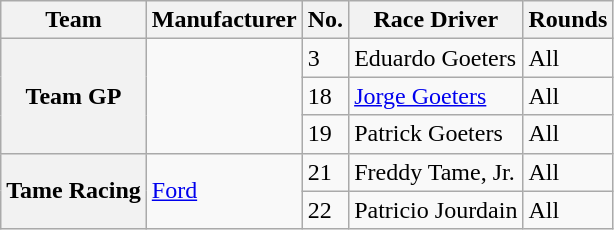<table class="wikitable">
<tr>
<th>Team</th>
<th>Manufacturer</th>
<th>No.</th>
<th>Race Driver</th>
<th>Rounds</th>
</tr>
<tr>
<th rowspan=3>Team GP</th>
<td rowspan=3></td>
<td>3</td>
<td>Eduardo Goeters</td>
<td>All</td>
</tr>
<tr>
<td>18</td>
<td><a href='#'>Jorge Goeters</a></td>
<td>All</td>
</tr>
<tr>
<td>19</td>
<td>Patrick Goeters</td>
<td>All</td>
</tr>
<tr>
<th rowspan=2>Tame Racing</th>
<td rowspan=2><a href='#'>Ford</a></td>
<td>21</td>
<td>Freddy Tame, Jr.</td>
<td>All</td>
</tr>
<tr>
<td>22</td>
<td>Patricio Jourdain</td>
<td>All</td>
</tr>
</table>
